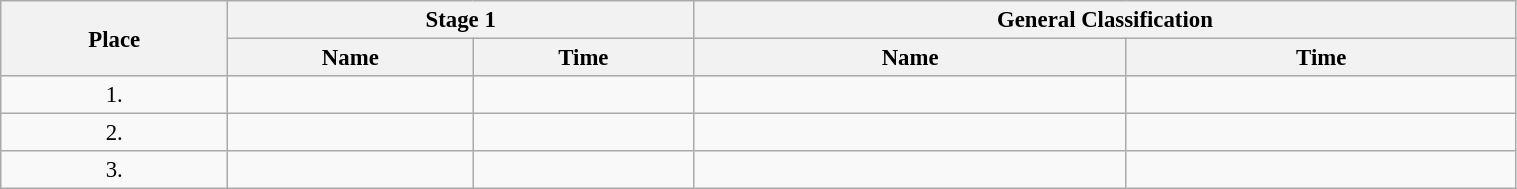<table class="wikitable"  style="font-size:95%; width:80%;">
<tr>
<th rowspan="2">Place</th>
<th colspan="2">Stage 1</th>
<th colspan="2">General Classification</th>
</tr>
<tr>
<th>Name</th>
<th>Time</th>
<th>Name</th>
<th>Time</th>
</tr>
<tr>
<td style="text-align:center;">1.</td>
<td></td>
<td></td>
<td></td>
<td></td>
</tr>
<tr>
<td style="text-align:center;">2.</td>
<td></td>
<td></td>
<td></td>
<td></td>
</tr>
<tr>
<td style="text-align:center;">3.</td>
<td></td>
<td></td>
<td></td>
<td></td>
</tr>
</table>
